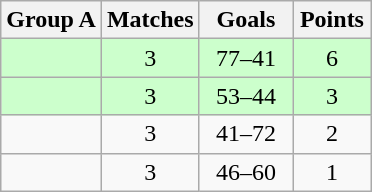<table class="wikitable" style="text-align:center;">
<tr>
<th>Group A</th>
<th width="45px">Matches</th>
<th width="55px">Goals</th>
<th width="45px">Points</th>
</tr>
<tr bgcolor="#ccffcc">
<td align="left"></td>
<td>3</td>
<td>77–41</td>
<td>6</td>
</tr>
<tr bgcolor="#ccffcc">
<td align="left"></td>
<td>3</td>
<td>53–44</td>
<td>3</td>
</tr>
<tr>
<td align="left"></td>
<td>3</td>
<td>41–72</td>
<td>2</td>
</tr>
<tr>
<td align="left"></td>
<td>3</td>
<td>46–60</td>
<td>1</td>
</tr>
</table>
